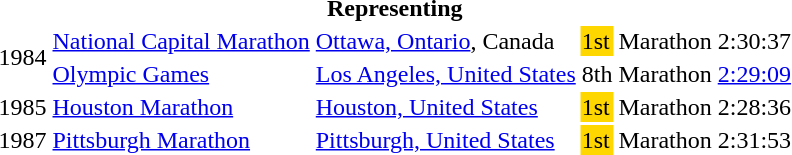<table>
<tr>
<th colspan="6">Representing </th>
</tr>
<tr>
<td rowspan=2>1984</td>
<td><a href='#'>National Capital Marathon</a></td>
<td><a href='#'>Ottawa, Ontario</a>, Canada</td>
<td bgcolor="gold">1st</td>
<td>Marathon</td>
<td>2:30:37</td>
</tr>
<tr>
<td><a href='#'>Olympic Games</a></td>
<td><a href='#'>Los Angeles, United States</a></td>
<td>8th</td>
<td>Marathon</td>
<td><a href='#'>2:29:09</a></td>
</tr>
<tr>
<td>1985</td>
<td><a href='#'>Houston Marathon</a></td>
<td><a href='#'>Houston, United States</a></td>
<td bgcolor="gold">1st</td>
<td>Marathon</td>
<td>2:28:36</td>
</tr>
<tr>
<td>1987</td>
<td><a href='#'>Pittsburgh Marathon</a></td>
<td><a href='#'>Pittsburgh, United States</a></td>
<td bgcolor="gold">1st</td>
<td>Marathon</td>
<td>2:31:53</td>
</tr>
</table>
